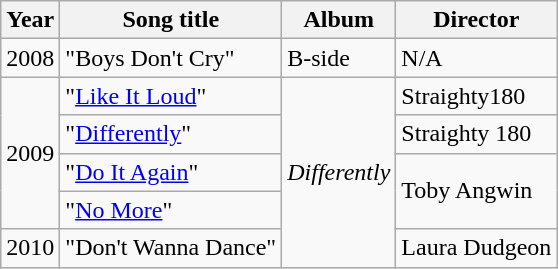<table class="wikitable">
<tr>
<th>Year</th>
<th>Song title</th>
<th>Album</th>
<th>Director</th>
</tr>
<tr>
<td>2008</td>
<td>"Boys Don't Cry"</td>
<td>B-side</td>
<td>N/A</td>
</tr>
<tr>
<td rowspan=4>2009</td>
<td>"<a href='#'>Like It Loud</a>"</td>
<td rowspan=5><em>Differently</em></td>
<td>Straighty180</td>
</tr>
<tr>
<td>"<a href='#'>Differently</a>"</td>
<td>Straighty 180</td>
</tr>
<tr>
<td>"<a href='#'>Do It Again</a>"</td>
<td rowspan=2>Toby Angwin</td>
</tr>
<tr>
<td>"<a href='#'>No More</a>"</td>
</tr>
<tr>
<td>2010</td>
<td>"Don't Wanna Dance"</td>
<td>Laura Dudgeon</td>
</tr>
</table>
